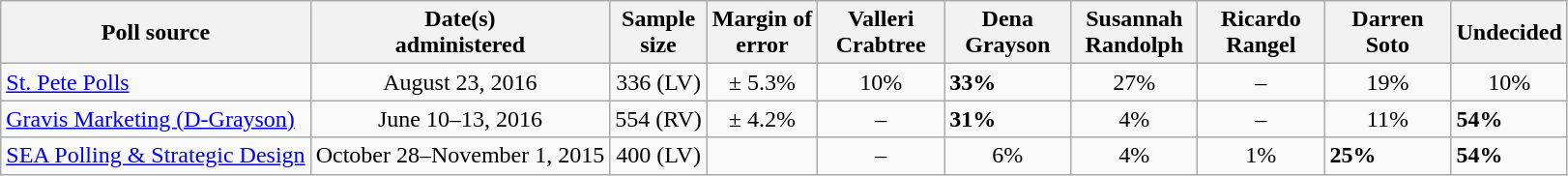<table class="wikitable">
<tr>
<th>Poll source</th>
<th>Date(s)<br>administered</th>
<th>Sample<br>size</th>
<th>Margin of<br>error</th>
<th style="width:80px;">Valleri<br>Crabtree</th>
<th style="width:80px;">Dena<br>Grayson</th>
<th style="width:80px;">Susannah<br>Randolph</th>
<th style="width:80px;">Ricardo<br>Rangel</th>
<th style="width:80px;">Darren<br>Soto</th>
<th>Undecided</th>
</tr>
<tr>
<td><a href='#'>St. Pete Polls</a></td>
<td align=center>August 23, 2016</td>
<td align=center>336 (LV)</td>
<td align=center>± 5.3%</td>
<td align=center>10%</td>
<td><strong>33%</strong></td>
<td align=center>27%</td>
<td align=center>–</td>
<td align=center>19%</td>
<td align=center>10%</td>
</tr>
<tr>
<td><a href='#'>Gravis Marketing (D-Grayson)</a></td>
<td align=center>June 10–13, 2016</td>
<td align=center>554 (RV)</td>
<td align=center>± 4.2%</td>
<td align=center>–</td>
<td><strong>31%</strong></td>
<td align=center>4%</td>
<td align=center>–</td>
<td align=center>11%</td>
<td><strong>54%</strong></td>
</tr>
<tr>
<td><a href='#'>SEA Polling & Strategic Design</a></td>
<td align=center>October 28–November 1, 2015</td>
<td align=center>400 (LV)</td>
<td align=center></td>
<td align=center>–</td>
<td align=center>6%</td>
<td align=center>4%</td>
<td align=center>1%</td>
<td><strong>25%</strong></td>
<td><strong>54%</strong></td>
</tr>
</table>
